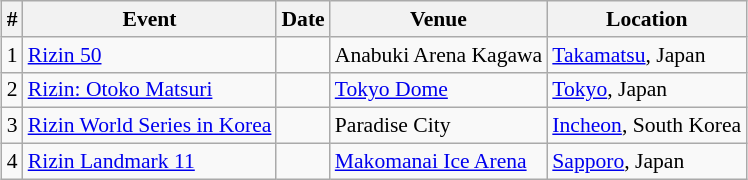<table class="sortable wikitable succession-box" style="margin:1.0em auto; font-size:90%;">
<tr>
<th scope="col">#</th>
<th scope="col">Event</th>
<th scope="col">Date</th>
<th scope="col">Venue</th>
<th scope="col">Location</th>
</tr>
<tr>
<td align=center>1</td>
<td><a href='#'>Rizin 50</a></td>
<td></td>
<td>Anabuki Arena Kagawa</td>
<td><a href='#'>Takamatsu</a>, Japan</td>
</tr>
<tr>
<td align=center>2</td>
<td><a href='#'>Rizin: Otoko Matsuri</a></td>
<td></td>
<td><a href='#'>Tokyo Dome</a></td>
<td><a href='#'>Tokyo</a>, Japan</td>
</tr>
<tr>
<td align=center>3</td>
<td><a href='#'>Rizin World Series in Korea</a></td>
<td></td>
<td>Paradise City</td>
<td><a href='#'>Incheon</a>, South Korea</td>
</tr>
<tr>
<td align=center>4</td>
<td><a href='#'>Rizin Landmark 11</a></td>
<td></td>
<td><a href='#'>Makomanai Ice Arena</a></td>
<td><a href='#'>Sapporo</a>, Japan</td>
</tr>
</table>
